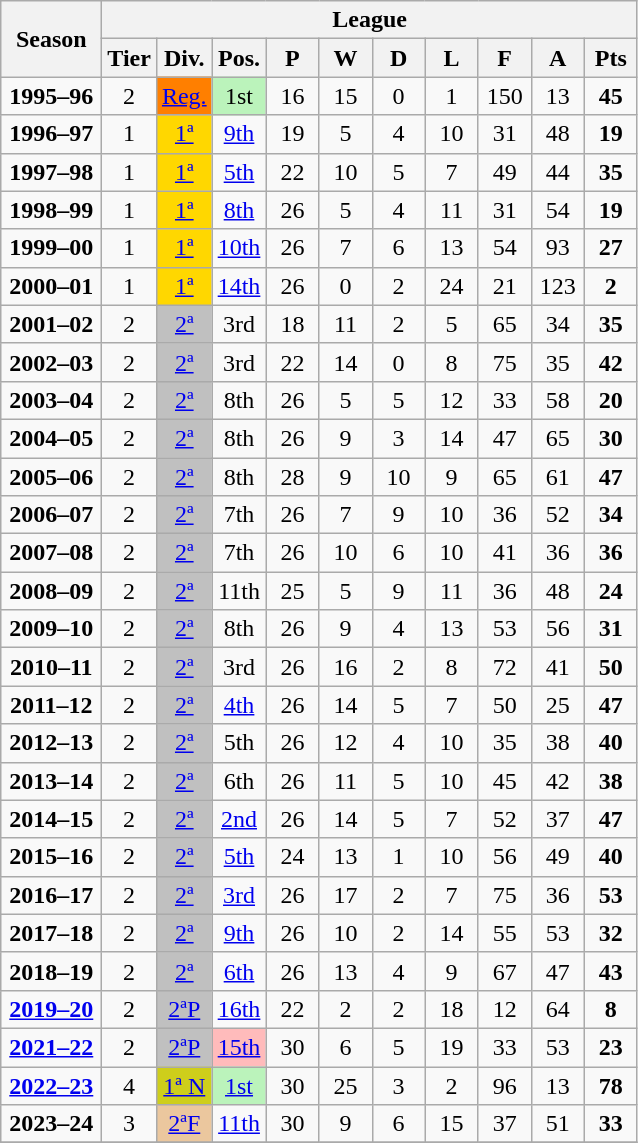<table class="wikitable" style="text-align:center">
<tr>
<th rowspan=2 width=60>Season</th>
<th colspan=10>League</th>
</tr>
<tr>
<th>Tier</th>
<th>Div.</th>
<th>Pos.</th>
<th width=28>P</th>
<th width=28>W</th>
<th width=28>D</th>
<th width=28>L</th>
<th width=28>F</th>
<th width=28>A</th>
<th width=28>Pts</th>
</tr>
<tr>
<td><strong>1995–96</strong></td>
<td>2</td>
<td bgcolor=#FF7F00><a href='#'>Reg.</a></td>
<td bgcolor=BBF3BB>1st</td>
<td>16</td>
<td>15</td>
<td>0</td>
<td>1</td>
<td>150</td>
<td>13</td>
<td><strong>45</strong></td>
</tr>
<tr>
<td><strong>1996–97</strong></td>
<td>1</td>
<td bgcolor=gold><a href='#'>1ª</a></td>
<td><a href='#'>9th</a></td>
<td>19</td>
<td>5</td>
<td>4</td>
<td>10</td>
<td>31</td>
<td>48</td>
<td><strong>19</strong></td>
</tr>
<tr>
<td><strong>1997–98</strong></td>
<td>1</td>
<td bgcolor=gold><a href='#'>1ª</a></td>
<td><a href='#'>5th</a></td>
<td>22</td>
<td>10</td>
<td>5</td>
<td>7</td>
<td>49</td>
<td>44</td>
<td><strong>35</strong></td>
</tr>
<tr>
<td><strong>1998–99</strong></td>
<td>1</td>
<td bgcolor=gold><a href='#'>1ª</a></td>
<td><a href='#'>8th</a></td>
<td>26</td>
<td>5</td>
<td>4</td>
<td>11</td>
<td>31</td>
<td>54</td>
<td><strong>19</strong></td>
</tr>
<tr>
<td><strong>1999–00</strong></td>
<td>1</td>
<td bgcolor=gold><a href='#'>1ª</a></td>
<td><a href='#'>10th</a></td>
<td>26</td>
<td>7</td>
<td>6</td>
<td>13</td>
<td>54</td>
<td>93</td>
<td><strong>27</strong></td>
</tr>
<tr>
<td><strong>2000–01</strong></td>
<td>1</td>
<td bgcolor=gold><a href='#'>1ª</a></td>
<td><a href='#'>14th</a></td>
<td>26</td>
<td>0</td>
<td>2</td>
<td>24</td>
<td>21</td>
<td>123</td>
<td><strong>2</strong></td>
</tr>
<tr>
<td><strong>2001–02</strong></td>
<td>2</td>
<td bgcolor=silver><a href='#'>2ª</a></td>
<td>3rd</td>
<td>18</td>
<td>11</td>
<td>2</td>
<td>5</td>
<td>65</td>
<td>34</td>
<td><strong>35</strong></td>
</tr>
<tr>
<td><strong>2002–03</strong></td>
<td>2</td>
<td bgcolor=silver><a href='#'>2ª</a></td>
<td>3rd</td>
<td>22</td>
<td>14</td>
<td>0</td>
<td>8</td>
<td>75</td>
<td>35</td>
<td><strong>42</strong></td>
</tr>
<tr>
<td><strong>2003–04</strong></td>
<td>2</td>
<td bgcolor=silver><a href='#'>2ª</a></td>
<td>8th</td>
<td>26</td>
<td>5</td>
<td>5</td>
<td>12</td>
<td>33</td>
<td>58</td>
<td><strong>20</strong></td>
</tr>
<tr>
<td><strong>2004–05</strong></td>
<td>2</td>
<td bgcolor=silver><a href='#'>2ª</a></td>
<td>8th</td>
<td>26</td>
<td>9</td>
<td>3</td>
<td>14</td>
<td>47</td>
<td>65</td>
<td><strong>30</strong></td>
</tr>
<tr>
<td><strong>2005–06</strong></td>
<td>2</td>
<td bgcolor=silver><a href='#'>2ª</a></td>
<td>8th</td>
<td>28</td>
<td>9</td>
<td>10</td>
<td>9</td>
<td>65</td>
<td>61</td>
<td><strong>47</strong></td>
</tr>
<tr>
<td><strong>2006–07</strong></td>
<td>2</td>
<td bgcolor=silver><a href='#'>2ª</a></td>
<td>7th</td>
<td>26</td>
<td>7</td>
<td>9</td>
<td>10</td>
<td>36</td>
<td>52</td>
<td><strong>34</strong></td>
</tr>
<tr>
<td><strong>2007–08</strong></td>
<td>2</td>
<td bgcolor=silver><a href='#'>2ª</a></td>
<td>7th</td>
<td>26</td>
<td>10</td>
<td>6</td>
<td>10</td>
<td>41</td>
<td>36</td>
<td><strong>36</strong></td>
</tr>
<tr>
<td><strong>2008–09</strong></td>
<td>2</td>
<td bgcolor=silver><a href='#'>2ª</a></td>
<td>11th</td>
<td>25</td>
<td>5</td>
<td>9</td>
<td>11</td>
<td>36</td>
<td>48</td>
<td><strong>24</strong></td>
</tr>
<tr>
<td><strong>2009–10</strong></td>
<td>2</td>
<td bgcolor=silver><a href='#'>2ª</a></td>
<td>8th</td>
<td>26</td>
<td>9</td>
<td>4</td>
<td>13</td>
<td>53</td>
<td>56</td>
<td><strong>31</strong></td>
</tr>
<tr>
<td><strong>2010–11</strong></td>
<td>2</td>
<td bgcolor=silver><a href='#'>2ª</a></td>
<td>3rd</td>
<td>26</td>
<td>16</td>
<td>2</td>
<td>8</td>
<td>72</td>
<td>41</td>
<td><strong>50</strong></td>
</tr>
<tr>
<td><strong>2011–12</strong></td>
<td>2</td>
<td bgcolor=silver><a href='#'>2ª</a></td>
<td><a href='#'>4th</a></td>
<td>26</td>
<td>14</td>
<td>5</td>
<td>7</td>
<td>50</td>
<td>25</td>
<td><strong>47</strong></td>
</tr>
<tr>
<td><strong>2012–13</strong></td>
<td>2</td>
<td bgcolor=silver><a href='#'>2ª</a></td>
<td>5th</td>
<td>26</td>
<td>12</td>
<td>4</td>
<td>10</td>
<td>35</td>
<td>38</td>
<td><strong>40</strong></td>
</tr>
<tr>
<td><strong>2013–14</strong></td>
<td>2</td>
<td bgcolor=silver><a href='#'>2ª</a></td>
<td>6th</td>
<td>26</td>
<td>11</td>
<td>5</td>
<td>10</td>
<td>45</td>
<td>42</td>
<td><strong>38</strong></td>
</tr>
<tr>
<td><strong>2014–15</strong></td>
<td>2</td>
<td bgcolor=silver><a href='#'>2ª</a></td>
<td><a href='#'>2nd</a></td>
<td>26</td>
<td>14</td>
<td>5</td>
<td>7</td>
<td>52</td>
<td>37</td>
<td><strong>47</strong></td>
</tr>
<tr>
<td><strong>2015–16</strong></td>
<td>2</td>
<td bgcolor=silver><a href='#'>2ª</a></td>
<td><a href='#'>5th</a></td>
<td>24</td>
<td>13</td>
<td>1</td>
<td>10</td>
<td>56</td>
<td>49</td>
<td><strong>40</strong></td>
</tr>
<tr>
<td><strong>2016–17</strong></td>
<td>2</td>
<td bgcolor=silver><a href='#'>2ª</a></td>
<td><a href='#'>3rd</a></td>
<td>26</td>
<td>17</td>
<td>2</td>
<td>7</td>
<td>75</td>
<td>36</td>
<td><strong>53</strong></td>
</tr>
<tr>
<td><strong>2017–18</strong></td>
<td>2</td>
<td bgcolor=silver><a href='#'>2ª</a></td>
<td><a href='#'>9th</a></td>
<td>26</td>
<td>10</td>
<td>2</td>
<td>14</td>
<td>55</td>
<td>53</td>
<td><strong>32</strong></td>
</tr>
<tr>
<td><strong>2018–19</strong></td>
<td>2</td>
<td bgcolor=silver><a href='#'>2ª</a></td>
<td><a href='#'>6th</a></td>
<td>26</td>
<td>13</td>
<td>4</td>
<td>9</td>
<td>67</td>
<td>47</td>
<td><strong>43</strong></td>
</tr>
<tr>
<td><strong><a href='#'>2019–20</a></strong></td>
<td>2</td>
<td bgcolor=silver><a href='#'>2ªP</a></td>
<td><a href='#'>16th</a></td>
<td>22</td>
<td>2</td>
<td>2</td>
<td>18</td>
<td>12</td>
<td>64</td>
<td><strong>8</strong></td>
</tr>
<tr>
<td><strong><a href='#'>2021–22</a></strong></td>
<td>2</td>
<td bgcolor=silver><a href='#'>2ªP</a></td>
<td bgcolor=ffbbbb><a href='#'>15th</a></td>
<td>30</td>
<td>6</td>
<td>5</td>
<td>19</td>
<td>33</td>
<td>53</td>
<td><strong>23</strong></td>
</tr>
<tr>
<td><strong><a href='#'>2022–23</a></strong></td>
<td>4</td>
<td bgcolor=CECE1B><a href='#'>1ª N</a></td>
<td bgcolor=BBF3BB><a href='#'>1st</a></td>
<td>30</td>
<td>25</td>
<td>3</td>
<td>2</td>
<td>96</td>
<td>13</td>
<td><strong>78</strong></td>
</tr>
<tr>
<td><strong>2023–24</strong></td>
<td>3</td>
<td bgcolor=EBC79E><a href='#'>2ªF</a></td>
<td><a href='#'>11th</a></td>
<td>30</td>
<td>9</td>
<td>6</td>
<td>15</td>
<td>37</td>
<td>51</td>
<td><strong>33</strong></td>
</tr>
<tr>
</tr>
</table>
